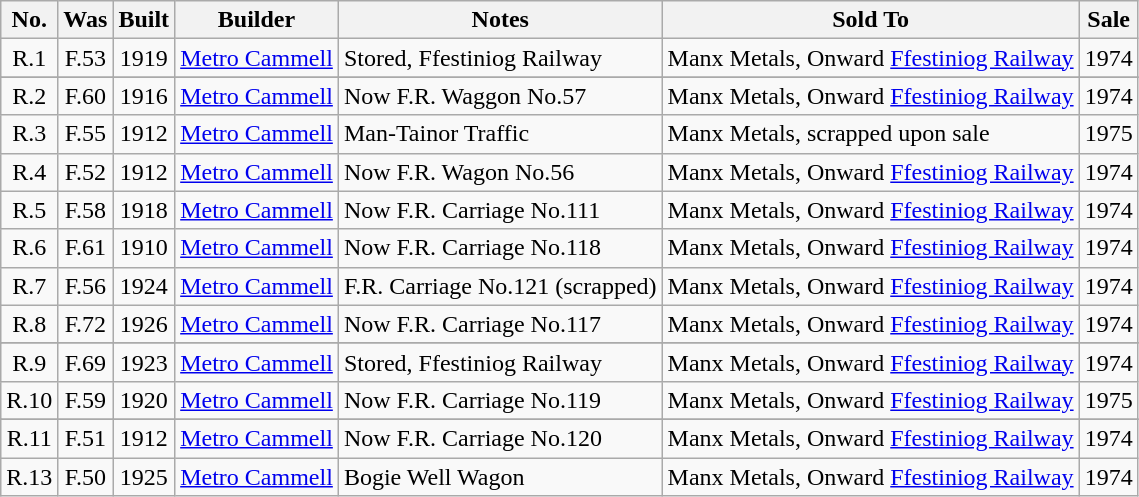<table class="wikitable">
<tr>
<th>No.</th>
<th>Was</th>
<th>Built</th>
<th>Builder</th>
<th>Notes</th>
<th>Sold To</th>
<th>Sale</th>
</tr>
<tr>
<td align="center">R.1</td>
<td align="center">F.53</td>
<td align="center">1919</td>
<td align="center"><a href='#'>Metro Cammell</a></td>
<td>Stored, Ffestiniog Railway</td>
<td>Manx Metals, Onward <a href='#'>Ffestiniog Railway</a></td>
<td>1974</td>
</tr>
<tr>
</tr>
<tr>
<td align="center">R.2</td>
<td align="center">F.60</td>
<td align="center">1916</td>
<td align="center"><a href='#'>Metro Cammell</a></td>
<td>Now F.R. Waggon No.57</td>
<td>Manx Metals, Onward <a href='#'>Ffestiniog Railway</a></td>
<td>1974</td>
</tr>
<tr>
<td align="center">R.3</td>
<td align="center">F.55</td>
<td align="center">1912</td>
<td align="center"><a href='#'>Metro Cammell</a></td>
<td>Man-Tainor Traffic</td>
<td>Manx Metals, scrapped upon sale</td>
<td>1975</td>
</tr>
<tr>
<td align="center">R.4</td>
<td align="center">F.52</td>
<td align="center">1912</td>
<td align="center"><a href='#'>Metro Cammell</a></td>
<td>Now F.R. Wagon No.56</td>
<td>Manx Metals, Onward <a href='#'>Ffestiniog Railway</a></td>
<td>1974</td>
</tr>
<tr>
<td align="center">R.5</td>
<td align="center">F.58</td>
<td align="center">1918</td>
<td align="center"><a href='#'>Metro Cammell</a></td>
<td>Now F.R. Carriage No.111</td>
<td>Manx Metals, Onward <a href='#'>Ffestiniog Railway</a></td>
<td>1974</td>
</tr>
<tr>
<td align="center">R.6</td>
<td align="center">F.61</td>
<td align="center">1910</td>
<td align="center"><a href='#'>Metro Cammell</a></td>
<td>Now F.R. Carriage No.118</td>
<td>Manx Metals, Onward <a href='#'>Ffestiniog Railway</a></td>
<td>1974</td>
</tr>
<tr>
<td align="center">R.7</td>
<td align="center">F.56</td>
<td align="center">1924</td>
<td align="center"><a href='#'>Metro Cammell</a></td>
<td>F.R. Carriage No.121 (scrapped)</td>
<td>Manx Metals, Onward <a href='#'>Ffestiniog Railway</a></td>
<td>1974</td>
</tr>
<tr>
<td align="center">R.8</td>
<td align="center">F.72</td>
<td align="center">1926</td>
<td align="center"><a href='#'>Metro Cammell</a></td>
<td>Now F.R. Carriage No.117</td>
<td>Manx Metals, Onward <a href='#'>Ffestiniog Railway</a></td>
<td>1974</td>
</tr>
<tr>
</tr>
<tr>
<td align="center">R.9</td>
<td align="center">F.69</td>
<td align="center">1923</td>
<td align="center"><a href='#'>Metro Cammell</a></td>
<td>Stored, Ffestiniog Railway</td>
<td>Manx Metals, Onward <a href='#'>Ffestiniog Railway</a></td>
<td>1974</td>
</tr>
<tr>
<td align="center">R.10</td>
<td align="center">F.59</td>
<td align="center">1920</td>
<td align="center"><a href='#'>Metro Cammell</a></td>
<td>Now F.R. Carriage No.119</td>
<td>Manx Metals, Onward <a href='#'>Ffestiniog Railway</a></td>
<td>1975</td>
</tr>
<tr>
</tr>
<tr>
<td align="center">R.11</td>
<td align="center">F.51</td>
<td align="center">1912</td>
<td align="center"><a href='#'>Metro Cammell</a></td>
<td>Now F.R. Carriage No.120</td>
<td>Manx Metals, Onward <a href='#'>Ffestiniog Railway</a></td>
<td>1974</td>
</tr>
<tr>
<td align="center">R.13</td>
<td align="center">F.50</td>
<td align="center">1925</td>
<td align="center"><a href='#'>Metro Cammell</a></td>
<td>Bogie Well Wagon</td>
<td>Manx Metals, Onward <a href='#'>Ffestiniog Railway</a></td>
<td>1974</td>
</tr>
</table>
